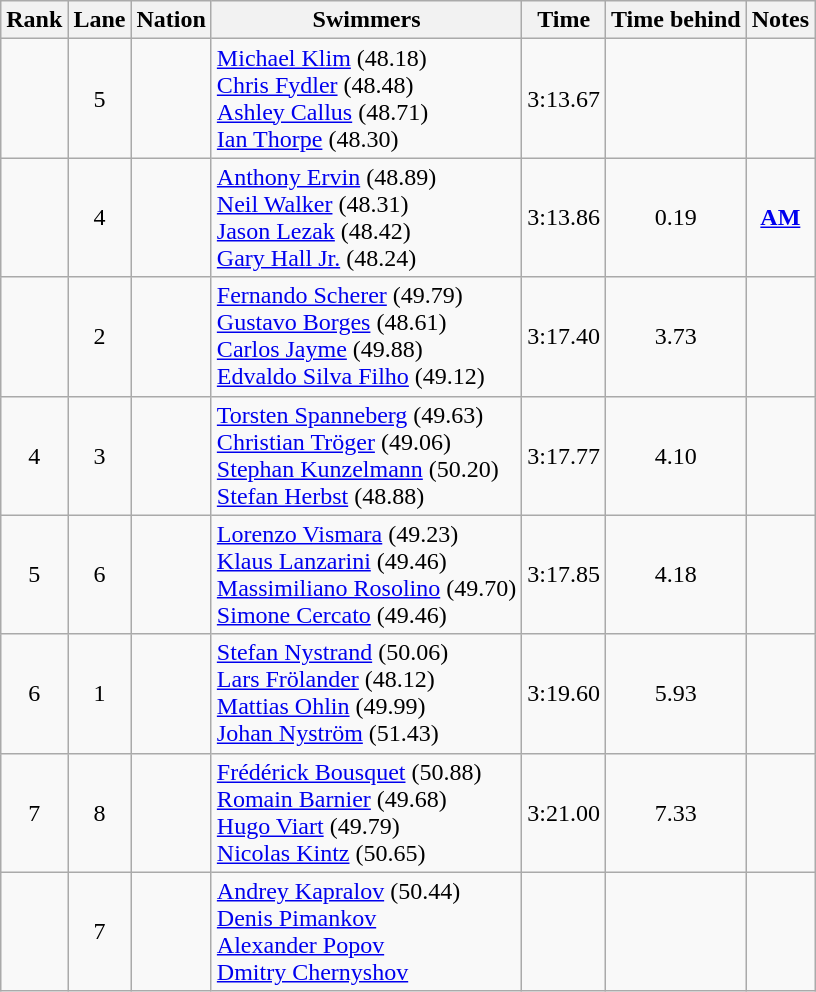<table class="wikitable sortable" style="text-align:center">
<tr>
<th>Rank</th>
<th>Lane</th>
<th>Nation</th>
<th>Swimmers</th>
<th>Time</th>
<th>Time behind</th>
<th>Notes</th>
</tr>
<tr>
<td></td>
<td>5</td>
<td align=left></td>
<td align=left><a href='#'>Michael Klim</a> (48.18) <br><a href='#'>Chris Fydler</a> (48.48)<br><a href='#'>Ashley Callus</a> (48.71)<br><a href='#'>Ian Thorpe</a> (48.30)</td>
<td>3:13.67</td>
<td></td>
<td></td>
</tr>
<tr>
<td></td>
<td>4</td>
<td align=left></td>
<td align=left><a href='#'>Anthony Ervin</a> (48.89) <br><a href='#'>Neil Walker</a> (48.31)<br><a href='#'>Jason Lezak</a> (48.42)<br><a href='#'>Gary Hall Jr.</a> (48.24)</td>
<td>3:13.86</td>
<td>0.19</td>
<td><strong><a href='#'>AM</a></strong></td>
</tr>
<tr>
<td></td>
<td>2</td>
<td align=left></td>
<td align=left><a href='#'>Fernando Scherer</a> (49.79)<br><a href='#'>Gustavo Borges</a> (48.61)<br><a href='#'>Carlos Jayme</a> (49.88)<br><a href='#'>Edvaldo Silva Filho</a> (49.12)</td>
<td>3:17.40</td>
<td>3.73</td>
<td></td>
</tr>
<tr>
<td>4</td>
<td>3</td>
<td align=left></td>
<td align=left><a href='#'>Torsten Spanneberg</a> (49.63)<br><a href='#'>Christian Tröger</a> (49.06)<br><a href='#'>Stephan Kunzelmann</a> (50.20)<br><a href='#'>Stefan Herbst</a> (48.88)</td>
<td>3:17.77</td>
<td>4.10</td>
<td></td>
</tr>
<tr>
<td>5</td>
<td>6</td>
<td align=left></td>
<td align=left><a href='#'>Lorenzo Vismara</a> (49.23)<br><a href='#'>Klaus Lanzarini</a> (49.46)<br><a href='#'>Massimiliano Rosolino</a> (49.70)<br><a href='#'>Simone Cercato</a> (49.46)</td>
<td>3:17.85</td>
<td>4.18</td>
<td></td>
</tr>
<tr>
<td>6</td>
<td>1</td>
<td align=left></td>
<td align=left><a href='#'>Stefan Nystrand</a> (50.06)<br><a href='#'>Lars Frölander</a> (48.12)<br><a href='#'>Mattias Ohlin</a> (49.99)<br><a href='#'>Johan Nyström</a> (51.43)</td>
<td>3:19.60</td>
<td>5.93</td>
<td></td>
</tr>
<tr>
<td>7</td>
<td>8</td>
<td align=left></td>
<td align=left><a href='#'>Frédérick Bousquet</a> (50.88)<br><a href='#'>Romain Barnier</a> (49.68)<br><a href='#'>Hugo Viart</a> (49.79)<br><a href='#'>Nicolas Kintz</a> (50.65)</td>
<td>3:21.00</td>
<td>7.33</td>
<td></td>
</tr>
<tr>
<td></td>
<td>7</td>
<td align=left></td>
<td align=left><a href='#'>Andrey Kapralov</a> (50.44)<br><a href='#'>Denis Pimankov</a><br><a href='#'>Alexander Popov</a><br><a href='#'>Dmitry Chernyshov</a></td>
<td></td>
<td></td>
<td></td>
</tr>
</table>
